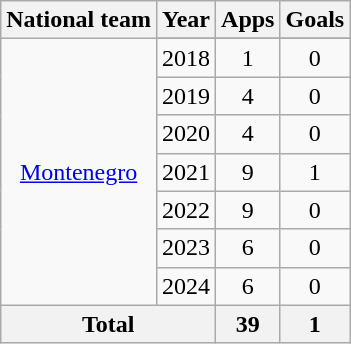<table class="wikitable" style="text-align:center">
<tr>
<th>National team</th>
<th>Year</th>
<th>Apps</th>
<th>Goals</th>
</tr>
<tr>
<td rowspan="8"><a href='#'>Montenegro</a></td>
</tr>
<tr>
<td>2018</td>
<td>1</td>
<td>0</td>
</tr>
<tr>
<td>2019</td>
<td>4</td>
<td>0</td>
</tr>
<tr>
<td>2020</td>
<td>4</td>
<td>0</td>
</tr>
<tr>
<td>2021</td>
<td>9</td>
<td>1</td>
</tr>
<tr>
<td>2022</td>
<td>9</td>
<td>0</td>
</tr>
<tr>
<td>2023</td>
<td>6</td>
<td>0</td>
</tr>
<tr>
<td>2024</td>
<td>6</td>
<td>0</td>
</tr>
<tr>
<th colspan=2>Total</th>
<th>39</th>
<th>1</th>
</tr>
</table>
